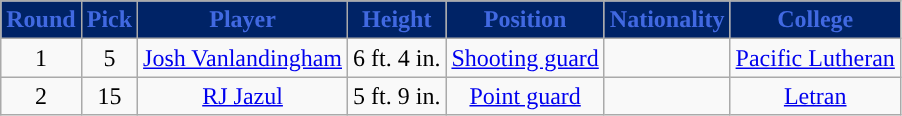<table class="wikitable sortable sortable">
<tr>
<th style="background:#002366; color:#4169E1; ">Round</th>
<th style="background:#002366; color:#4169E1; ">Pick</th>
<th style="background:#002366; color:#4169E1; ">Player</th>
<th style="background:#002366; color:#4169E1; ">Height</th>
<th style="background:#002366; color:#4169E1; ">Position</th>
<th style="background:#002366; color:#4169E1; ">Nationality</th>
<th style="background:#002366; color:#4169E1; ">College</th>
</tr>
<tr style="text-align: center">
<td>1</td>
<td>5</td>
<td><a href='#'>Josh Vanlandingham</a></td>
<td>6 ft. 4 in.</td>
<td><a href='#'>Shooting guard</a></td>
<td></td>
<td><a href='#'>Pacific Lutheran</a></td>
</tr>
<tr style="text-align: center">
<td>2</td>
<td>15</td>
<td><a href='#'>RJ Jazul</a></td>
<td>5 ft. 9 in.</td>
<td><a href='#'>Point guard</a></td>
<td></td>
<td><a href='#'>Letran</a></td>
</tr>
</table>
